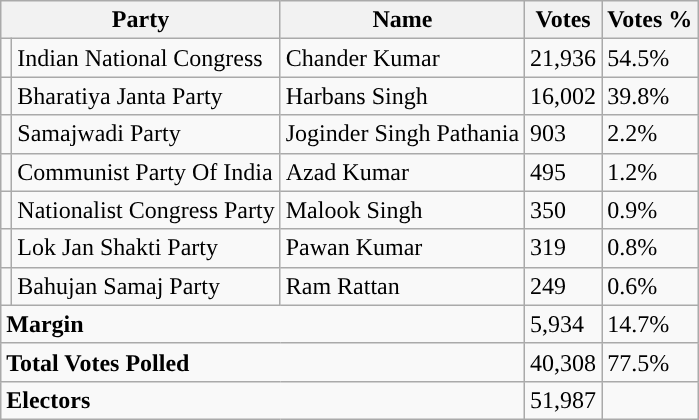<table class="wikitable sortable">
<tr>
<th colspan="2" rowspan="1">Party</th>
<th colspan="1" rowspan="1">Name</th>
<th colspan="1" rowspan="1">Votes</th>
<th colspan="1" rowspan="1">Votes %</th>
</tr>
<tr>
<td></td>
<td>Indian National Congress</td>
<td>Chander Kumar</td>
<td>21,936</td>
<td>54.5%</td>
</tr>
<tr>
<td></td>
<td>Bharatiya Janta Party</td>
<td>Harbans Singh</td>
<td>16,002</td>
<td>39.8%</td>
</tr>
<tr>
<td></td>
<td>Samajwadi Party</td>
<td>Joginder Singh Pathania</td>
<td>903</td>
<td>2.2%</td>
</tr>
<tr>
<td></td>
<td>Communist Party Of India</td>
<td>Azad Kumar</td>
<td>495</td>
<td>1.2%</td>
</tr>
<tr>
<td></td>
<td>Nationalist Congress Party</td>
<td>Malook Singh</td>
<td>350</td>
<td>0.9%</td>
</tr>
<tr>
<td></td>
<td>Lok Jan Shakti Party</td>
<td>Pawan Kumar</td>
<td>319</td>
<td>0.8%</td>
</tr>
<tr>
<td></td>
<td>Bahujan Samaj Party</td>
<td>Ram Rattan</td>
<td>249</td>
<td>0.6%</td>
</tr>
<tr>
<td colspan="3"><strong>Margin</strong></td>
<td>5,934</td>
<td>14.7%</td>
</tr>
<tr>
<td colspan="3"><strong>Total Votes Polled</strong></td>
<td>40,308</td>
<td>77.5%</td>
</tr>
<tr>
<td colspan="3"><strong>Electors</strong></td>
<td>51,987</td>
<td></td>
</tr>
</table>
